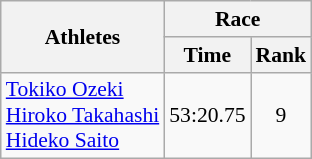<table class="wikitable" border="1" style="font-size:90%">
<tr>
<th rowspan=2>Athletes</th>
<th colspan=2>Race</th>
</tr>
<tr>
<th>Time</th>
<th>Rank</th>
</tr>
<tr>
<td><a href='#'>Tokiko Ozeki</a><br><a href='#'>Hiroko Takahashi</a><br><a href='#'>Hideko Saito</a></td>
<td align=center>53:20.75</td>
<td align=center>9</td>
</tr>
</table>
